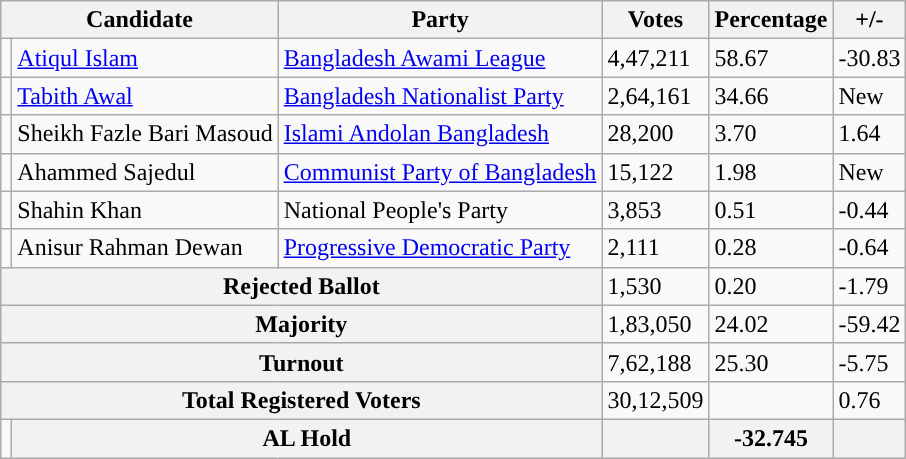<table class="wikitable">
<tr>
<th colspan=2>Candidate</th>
<th>Party</th>
<th>Votes</th>
<th>Percentage</th>
<th>+/-</th>
</tr>
<tr>
<td style="background-color:"></td>
<td><a href='#'>Atiqul Islam</a></td>
<td><a href='#'>Bangladesh Awami League</a></td>
<td>4,47,211</td>
<td>58.67</td>
<td>-30.83</td>
</tr>
<tr>
<td style="background-color:"></td>
<td><a href='#'>Tabith Awal</a></td>
<td><a href='#'>Bangladesh Nationalist Party</a></td>
<td>2,64,161</td>
<td>34.66</td>
<td>New</td>
</tr>
<tr>
<td style="background-color:"></td>
<td>Sheikh Fazle Bari Masoud</td>
<td><a href='#'>Islami Andolan Bangladesh</a></td>
<td>28,200</td>
<td>3.70</td>
<td>1.64</td>
</tr>
<tr>
<td style="background-color:"></td>
<td>Ahammed Sajedul</td>
<td><a href='#'>Communist Party of Bangladesh</a></td>
<td>15,122</td>
<td>1.98</td>
<td>New</td>
</tr>
<tr>
<td style="background-color:"></td>
<td>Shahin Khan</td>
<td>National People's Party</td>
<td>3,853</td>
<td>0.51</td>
<td>-0.44</td>
</tr>
<tr>
<td style="background-color:"></td>
<td>Anisur Rahman Dewan</td>
<td><a href='#'>Progressive Democratic Party</a></td>
<td>2,111</td>
<td>0.28</td>
<td>-0.64</td>
</tr>
<tr>
<th colspan=3>Rejected Ballot</th>
<td>1,530</td>
<td>0.20</td>
<td>-1.79</td>
</tr>
<tr>
<th colspan=3>Majority</th>
<td>1,83,050</td>
<td>24.02</td>
<td>-59.42</td>
</tr>
<tr>
<th colspan=3>Turnout</th>
<td>7,62,188</td>
<td>25.30</td>
<td>-5.75</td>
</tr>
<tr>
<th colspan=3>Total Registered Voters</th>
<td>30,12,509</td>
<td></td>
<td> 0.76</td>
</tr>
<tr>
<td style="background-color:"></td>
<th align=left colspan=2>AL Hold</th>
<th></th>
<th align=left>-32.745</th>
<th></th>
</tr>
</table>
